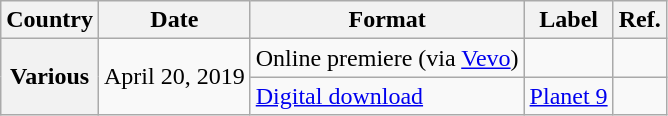<table class="wikitable plainrowheaders">
<tr>
<th scope="col">Country</th>
<th scope="col">Date</th>
<th scope="col">Format</th>
<th scope="col">Label</th>
<th scope="col">Ref.</th>
</tr>
<tr>
<th scope="row" rowspan="2">Various</th>
<td rowspan="2">April 20, 2019</td>
<td>Online premiere (via <a href='#'>Vevo</a>)</td>
<td></td>
<td></td>
</tr>
<tr>
<td><a href='#'>Digital download</a></td>
<td><a href='#'>Planet 9</a></td>
<td></td>
</tr>
</table>
